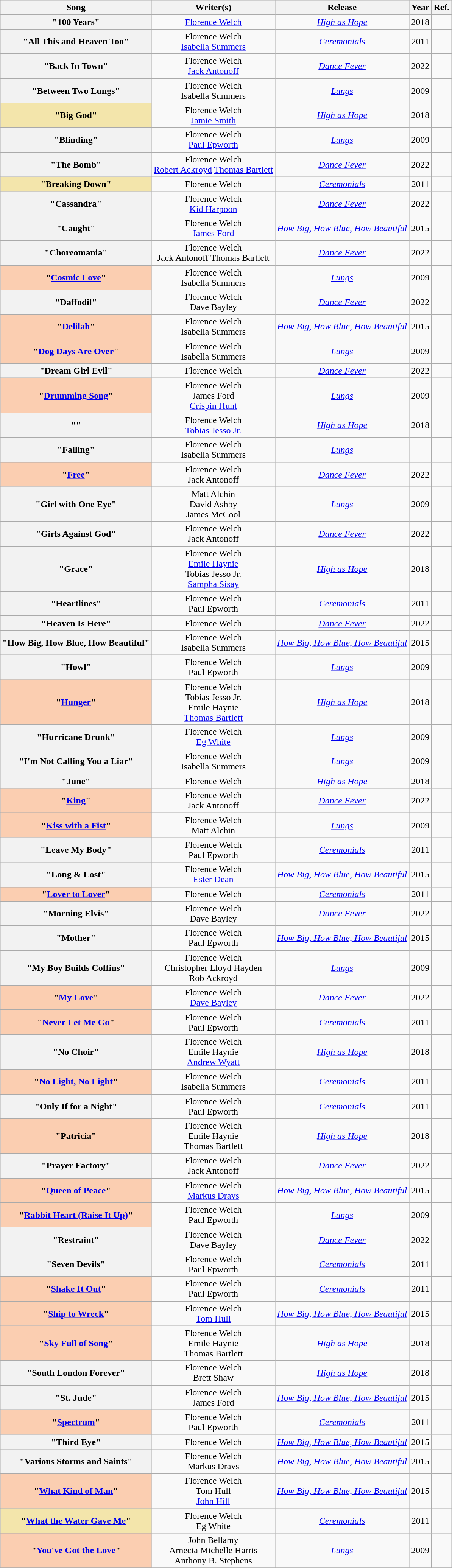<table class="wikitable sortable plainrowheaders" style="text-align:center;">
<tr>
<th scope="col">Song</th>
<th scope="col" class="unsortable">Writer(s)</th>
<th scope="col">Release</th>
<th scope="col">Year</th>
<th scope="col" class="unsortable">Ref.</th>
</tr>
<tr>
<th scope="row"> "100 Years"</th>
<td><a href='#'>Florence Welch</a></td>
<td><em><a href='#'>High as Hope</a></em></td>
<td>2018</td>
<td></td>
</tr>
<tr>
<th scope="row"> "All This and Heaven Too"</th>
<td>Florence Welch<br><a href='#'>Isabella Summers</a></td>
<td><em><a href='#'>Ceremonials</a></em></td>
<td>2011</td>
<td></td>
</tr>
<tr>
<th scope="row">"Back In Town"</th>
<td>Florence Welch<br><a href='#'>Jack Antonoff</a></td>
<td><em><a href='#'>Dance Fever</a></em></td>
<td>2022</td>
<td></td>
</tr>
<tr>
<th scope="row"> "Between Two Lungs"</th>
<td>Florence Welch<br>Isabella Summers</td>
<td><em><a href='#'>Lungs</a></em></td>
<td>2009</td>
<td></td>
</tr>
<tr>
<th scope="row" style="background-color:#F3E5AB">"Big God" </th>
<td>Florence Welch<br><a href='#'>Jamie Smith</a></td>
<td><em><a href='#'>High as Hope</a></em></td>
<td>2018</td>
<td></td>
</tr>
<tr>
<th scope="row">"Blinding"</th>
<td>Florence Welch<br><a href='#'>Paul Epworth</a></td>
<td><em><a href='#'>Lungs</a></em></td>
<td>2009</td>
<td></td>
</tr>
<tr>
<th scope="row">"The Bomb"</th>
<td>Florence Welch<br><a href='#'>Robert Ackroyd</a>
<a href='#'>Thomas Bartlett</a></td>
<td><em><a href='#'>Dance Fever</a></em></td>
<td>2022</td>
<td></td>
</tr>
<tr>
<th scope="row" style="background-color:#F3E5AB">"Breaking Down" </th>
<td>Florence Welch</td>
<td><em><a href='#'>Ceremonials</a></em></td>
<td>2011</td>
<td></td>
</tr>
<tr>
<th scope="row">"Cassandra"</th>
<td>Florence Welch<br><a href='#'>Kid Harpoon</a></td>
<td><em><a href='#'>Dance Fever</a></em></td>
<td>2022</td>
<td></td>
</tr>
<tr>
<th scope="row"> "Caught"</th>
<td>Florence Welch<br><a href='#'>James Ford</a></td>
<td><em><a href='#'>How Big, How Blue, How Beautiful</a></em></td>
<td>2015</td>
<td></td>
</tr>
<tr>
<th scope="row">"Choreomania"</th>
<td>Florence Welch<br>Jack Antonoff
Thomas Bartlett</td>
<td><em><a href='#'>Dance Fever</a></em></td>
<td>2022</td>
<td></td>
</tr>
<tr>
<th scope="row" style="background-color:#FBCEB1">"<a href='#'>Cosmic Love</a>" </th>
<td>Florence Welch<br>Isabella Summers</td>
<td><em><a href='#'>Lungs</a></em></td>
<td>2009</td>
<td></td>
</tr>
<tr>
<th scope="row">"Daffodil"</th>
<td>Florence Welch<br>Dave Bayley</td>
<td><em><a href='#'>Dance Fever</a></em></td>
<td>2022</td>
<td></td>
</tr>
<tr>
<th scope="row" style="background-color:#FBCEB1"> "<a href='#'>Delilah</a>" </th>
<td>Florence Welch<br>Isabella Summers</td>
<td><em><a href='#'>How Big, How Blue, How Beautiful</a></em></td>
<td>2015</td>
<td></td>
</tr>
<tr>
<th scope="row" style="background-color:#FBCEB1">"<a href='#'>Dog Days Are Over</a>" </th>
<td>Florence Welch<br>Isabella Summers</td>
<td><em><a href='#'>Lungs</a></em></td>
<td>2009</td>
<td></td>
</tr>
<tr>
<th scope="row">"Dream Girl Evil"</th>
<td>Florence Welch</td>
<td><em><a href='#'>Dance Fever</a></em></td>
<td>2022</td>
<td></td>
</tr>
<tr>
<th scope="row" style="background-color:#FBCEB1">"<a href='#'>Drumming Song</a>" </th>
<td>Florence Welch<br>James Ford<br><a href='#'>Crispin Hunt</a></td>
<td><em><a href='#'>Lungs</a></em></td>
<td>2009</td>
<td></td>
</tr>
<tr>
<th scope="row"> ""</th>
<td>Florence Welch<br><a href='#'>Tobias Jesso Jr.</a></td>
<td><em><a href='#'>High as Hope</a></em></td>
<td>2018</td>
<td></td>
</tr>
<tr>
<th scope="row">"Falling"</th>
<td>Florence Welch<br>Isabella Summers</td>
<td><em><a href='#'>Lungs</a></em></td>
<td></td>
<td></td>
</tr>
<tr>
<th scope="row" style="background-color:#FBCEB1">"<a href='#'>Free</a>" </th>
<td>Florence Welch<br>Jack Antonoff</td>
<td><em><a href='#'>Dance Fever</a></em></td>
<td>2022</td>
<td></td>
</tr>
<tr>
<th scope="row"> "Girl with One Eye"</th>
<td>Matt Alchin<br>David Ashby<br>James McCool</td>
<td><em><a href='#'>Lungs</a></em></td>
<td>2009</td>
<td></td>
</tr>
<tr>
<th scope="row">"Girls Against God"</th>
<td>Florence Welch<br>Jack Antonoff</td>
<td><em><a href='#'>Dance Fever</a></em></td>
<td>2022</td>
<td></td>
</tr>
<tr>
<th scope="row">"Grace"</th>
<td>Florence Welch<br><a href='#'>Emile Haynie</a><br>Tobias Jesso Jr.<br><a href='#'>Sampha Sisay</a></td>
<td><em><a href='#'>High as Hope</a></em></td>
<td>2018</td>
<td></td>
</tr>
<tr>
<th scope="row"> "Heartlines"</th>
<td>Florence Welch<br>Paul Epworth</td>
<td><em><a href='#'>Ceremonials</a></em></td>
<td>2011</td>
<td></td>
</tr>
<tr>
<th scope="row">"Heaven Is Here"</th>
<td>Florence Welch</td>
<td><em><a href='#'>Dance Fever</a></em></td>
<td>2022</td>
<td></td>
</tr>
<tr>
<th scope="row">"How Big, How Blue, How Beautiful"</th>
<td>Florence Welch<br>Isabella Summers</td>
<td><em><a href='#'>How Big, How Blue, How Beautiful</a></em></td>
<td>2015</td>
<td></td>
</tr>
<tr>
<th scope="row">"Howl"</th>
<td>Florence Welch<br>Paul Epworth</td>
<td><em><a href='#'>Lungs</a></em></td>
<td>2009</td>
<td></td>
</tr>
<tr>
<th scope="row" style="background-color:#FBCEB1">"<a href='#'>Hunger</a>" </th>
<td>Florence Welch<br>Tobias Jesso Jr.<br>Emile Haynie<br><a href='#'>Thomas Bartlett</a></td>
<td><em><a href='#'>High as Hope</a></em></td>
<td>2018</td>
<td></td>
</tr>
<tr>
<th scope="row">"Hurricane Drunk"</th>
<td>Florence Welch<br><a href='#'>Eg White</a></td>
<td><em><a href='#'>Lungs</a></em></td>
<td>2009</td>
<td></td>
</tr>
<tr>
<th scope="row"> "I'm Not Calling You a Liar"</th>
<td>Florence Welch<br>Isabella Summers</td>
<td><em><a href='#'>Lungs</a></em></td>
<td>2009</td>
<td></td>
</tr>
<tr>
<th scope="row"> "June"</th>
<td>Florence Welch</td>
<td><em><a href='#'>High as Hope</a></em></td>
<td>2018</td>
<td></td>
</tr>
<tr>
<th scope="row" style="background-color:#FBCEB1">"<a href='#'>King</a>" </th>
<td>Florence Welch<br>Jack Antonoff</td>
<td><em><a href='#'>Dance Fever</a></em></td>
<td>2022</td>
<td></td>
</tr>
<tr>
<th scope="row" style="background-color:#FBCEB1"> "<a href='#'>Kiss with a Fist</a>" </th>
<td>Florence Welch<br>Matt Alchin</td>
<td><em><a href='#'>Lungs</a></em></td>
<td>2009</td>
<td></td>
</tr>
<tr>
<th scope="row"> "Leave My Body"</th>
<td>Florence Welch<br>Paul Epworth</td>
<td><em><a href='#'>Ceremonials</a></em></td>
<td>2011</td>
<td></td>
</tr>
<tr>
<th scope="row">"Long & Lost"</th>
<td>Florence Welch<br><a href='#'>Ester Dean</a></td>
<td><em><a href='#'>How Big, How Blue, How Beautiful</a></em></td>
<td>2015</td>
<td></td>
</tr>
<tr>
<th scope="row" style="background-color:#FBCEB1">"<a href='#'>Lover to Lover</a>" </th>
<td>Florence Welch</td>
<td><em><a href='#'>Ceremonials</a></em></td>
<td>2011</td>
<td></td>
</tr>
<tr>
<th scope="row">"Morning Elvis"</th>
<td>Florence Welch<br>Dave Bayley</td>
<td><em><a href='#'>Dance Fever</a></em></td>
<td>2022</td>
<td></td>
</tr>
<tr>
<th scope="row"> "Mother"</th>
<td>Florence Welch<br>Paul Epworth</td>
<td><em><a href='#'>How Big, How Blue, How Beautiful</a></em></td>
<td>2015</td>
<td></td>
</tr>
<tr>
<th scope="row">"My Boy Builds Coffins"</th>
<td>Florence Welch<br>Christopher Lloyd Hayden<br>Rob Ackroyd</td>
<td><em><a href='#'>Lungs</a></em></td>
<td>2009</td>
<td></td>
</tr>
<tr>
<th scope="row" style="background-color:#FBCEB1">"<a href='#'>My Love</a>" </th>
<td>Florence Welch<br><a href='#'>Dave Bayley</a></td>
<td><em><a href='#'>Dance Fever</a></em></td>
<td>2022</td>
<td></td>
</tr>
<tr>
<th scope="row" style="background-color:#FBCEB1"> "<a href='#'>Never Let Me Go</a>" </th>
<td>Florence Welch<br>Paul Epworth</td>
<td><em><a href='#'>Ceremonials</a></em></td>
<td>2011</td>
<td></td>
</tr>
<tr>
<th scope="row">"No Choir"</th>
<td>Florence Welch<br>Emile Haynie<br><a href='#'>Andrew Wyatt</a></td>
<td><em><a href='#'>High as Hope</a></em></td>
<td>2018</td>
<td></td>
</tr>
<tr>
<th scope="row" style="background-color:#FBCEB1">"<a href='#'>No Light, No Light</a>" </th>
<td>Florence Welch<br>Isabella Summers</td>
<td><em><a href='#'>Ceremonials</a></em></td>
<td>2011</td>
<td></td>
</tr>
<tr>
<th scope="row"> "Only If for a Night"</th>
<td>Florence Welch<br>Paul Epworth</td>
<td><em><a href='#'>Ceremonials</a></em></td>
<td>2011</td>
<td></td>
</tr>
<tr>
<th scope="row" style="background-color:#FBCEB1"> "Patricia" </th>
<td>Florence Welch<br>Emile Haynie<br>Thomas Bartlett</td>
<td><em><a href='#'>High as Hope</a></em></td>
<td>2018</td>
<td></td>
</tr>
<tr>
<th scope="row">"Prayer Factory"</th>
<td>Florence Welch<br>Jack Antonoff</td>
<td><em><a href='#'>Dance Fever</a></em></td>
<td>2022</td>
<td></td>
</tr>
<tr>
<th scope="row" style="background-color:#FBCEB1"> "<a href='#'>Queen of Peace</a>" </th>
<td>Florence Welch<br><a href='#'>Markus Dravs</a></td>
<td><em><a href='#'>How Big, How Blue, How Beautiful</a></em></td>
<td>2015</td>
<td></td>
</tr>
<tr>
<th scope="row" style="background-color:#FBCEB1"> "<a href='#'>Rabbit Heart (Raise It Up)</a>" </th>
<td>Florence Welch<br>Paul Epworth</td>
<td><em><a href='#'>Lungs</a></em></td>
<td>2009</td>
<td></td>
</tr>
<tr>
<th scope="row">"Restraint"</th>
<td>Florence Welch<br>Dave Bayley</td>
<td><em><a href='#'>Dance Fever</a></em></td>
<td>2022</td>
<td></td>
</tr>
<tr>
<th scope="row"> "Seven Devils"</th>
<td>Florence Welch<br>Paul Epworth</td>
<td><em><a href='#'>Ceremonials</a></em></td>
<td>2011</td>
<td></td>
</tr>
<tr>
<th scope="row" style="background-color:#FBCEB1">"<a href='#'>Shake It Out</a>" </th>
<td>Florence Welch<br>Paul Epworth</td>
<td><em><a href='#'>Ceremonials</a></em></td>
<td>2011</td>
<td></td>
</tr>
<tr>
<th scope="row" style="background-color:#FBCEB1">"<a href='#'>Ship to Wreck</a>" </th>
<td>Florence Welch<br><a href='#'>Tom Hull</a></td>
<td><em><a href='#'>How Big, How Blue, How Beautiful</a></em></td>
<td>2015</td>
<td></td>
</tr>
<tr>
<th scope="row" style="background-color:#FBCEB1">"<a href='#'>Sky Full of Song</a>" </th>
<td>Florence Welch<br>Emile Haynie<br>Thomas Bartlett</td>
<td><em><a href='#'>High as Hope</a></em></td>
<td>2018</td>
<td></td>
</tr>
<tr>
<th scope="row">"South London Forever"</th>
<td>Florence Welch<br>Brett Shaw</td>
<td><em><a href='#'>High as Hope</a></em></td>
<td>2018</td>
<td></td>
</tr>
<tr>
<th scope="row">"St. Jude"</th>
<td>Florence Welch<br>James Ford</td>
<td><em><a href='#'>How Big, How Blue, How Beautiful</a></em></td>
<td>2015</td>
<td></td>
</tr>
<tr>
<th scope="row" style="background-color:#FBCEB1">"<a href='#'>Spectrum</a>" </th>
<td>Florence Welch<br>Paul Epworth</td>
<td><em><a href='#'>Ceremonials</a></em></td>
<td>2011</td>
<td></td>
</tr>
<tr>
<th scope="row"> "Third Eye"</th>
<td>Florence Welch</td>
<td><em><a href='#'>How Big, How Blue, How Beautiful</a></em></td>
<td>2015</td>
<td></td>
</tr>
<tr>
<th scope="row"> "Various Storms and Saints"</th>
<td>Florence Welch<br>Markus Dravs</td>
<td><em><a href='#'>How Big, How Blue, How Beautiful</a></em></td>
<td>2015</td>
<td></td>
</tr>
<tr>
<th scope="row" style="background-color:#FBCEB1"> "<a href='#'>What Kind of Man</a>" </th>
<td>Florence Welch<br>Tom Hull<br><a href='#'>John Hill</a></td>
<td><em><a href='#'>How Big, How Blue, How Beautiful</a></em></td>
<td>2015</td>
<td></td>
</tr>
<tr>
<th scope="row" style="background-color:#F3E5AB">"<a href='#'>What the Water Gave Me</a>" </th>
<td>Florence Welch<br>Eg White</td>
<td><em><a href='#'>Ceremonials</a></em></td>
<td>2011</td>
<td></td>
</tr>
<tr>
<th scope="row" style="background-color:#FBCEB1"> "<a href='#'>You've Got the Love</a>" </th>
<td>John Bellamy<br>Arnecia Michelle Harris<br>Anthony B. Stephens</td>
<td><em><a href='#'>Lungs</a></em></td>
<td>2009</td>
<td></td>
</tr>
<tr>
</tr>
</table>
